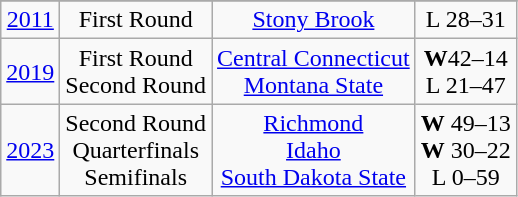<table class="wikitable" style="text-align:center;">
<tr>
</tr>
<tr>
<td><a href='#'>2011</a></td>
<td>First Round</td>
<td><a href='#'>Stony Brook</a></td>
<td>L 28–31</td>
</tr>
<tr>
<td><a href='#'>2019</a></td>
<td>First Round<br>Second Round</td>
<td><a href='#'>Central Connecticut</a><br><a href='#'>Montana State</a></td>
<td><strong>W</strong>42–14<br>L 21–47</td>
</tr>
<tr>
<td><a href='#'>2023</a></td>
<td>Second Round<br>Quarterfinals<br>Semifinals</td>
<td><a href='#'>Richmond</a><br><a href='#'>Idaho</a><br><a href='#'>South Dakota State</a></td>
<td><strong>W</strong> 49–13<br><strong>W</strong> 30–22<br>L 0–59</td>
</tr>
</table>
